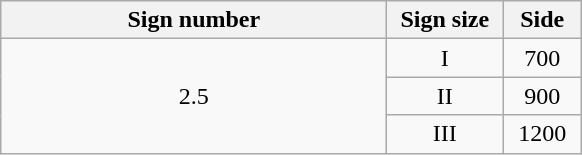<table class="wikitable" style="text-align:center;">
<tr>
<th style="width:250px;">Sign number</th>
<th style="width:70px;">Sign size</th>
<th style="width:45px;">Side</th>
</tr>
<tr>
<td rowspan="3">2.5</td>
<td>I</td>
<td>700</td>
</tr>
<tr>
<td>II</td>
<td>900</td>
</tr>
<tr>
<td>III</td>
<td>1200</td>
</tr>
</table>
